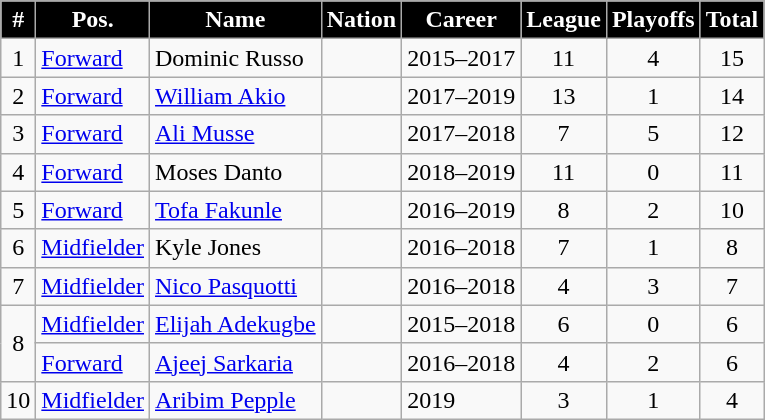<table class="wikitable sortable" style="text-align:center;">
<tr>
<th style="background:#000; color:#FFF;" scope="col">#</th>
<th style="background:#000; color:#FFF;" scope="col">Pos.</th>
<th style="background:#000; color:#FFF;" scope="col">Name</th>
<th style="background:#000; color:#FFF;" scope="col">Nation</th>
<th style="background:#000; color:#FFF;" scope="col">Career</th>
<th style="background:#000; color:#FFF;" scope="col">League</th>
<th style="background:#000; color:#FFF;" scope="col">Playoffs</th>
<th style="background:#000; color:#FFF;" scope="col">Total</th>
</tr>
<tr>
<td>1</td>
<td align="left"><a href='#'>Forward</a></td>
<td align="left">Dominic Russo</td>
<td align="left"></td>
<td align="left">2015–2017</td>
<td>11</td>
<td>4</td>
<td>15</td>
</tr>
<tr>
<td>2</td>
<td align="left"><a href='#'>Forward</a></td>
<td align="left"><a href='#'>William Akio</a></td>
<td align="left"></td>
<td align="left">2017–2019</td>
<td>13</td>
<td>1</td>
<td>14</td>
</tr>
<tr>
<td>3</td>
<td align="left"><a href='#'>Forward</a></td>
<td align="left"><a href='#'>Ali Musse</a></td>
<td align="left"></td>
<td align="left">2017–2018</td>
<td>7</td>
<td>5</td>
<td>12</td>
</tr>
<tr>
<td>4</td>
<td align="left"><a href='#'>Forward</a></td>
<td align="left">Moses Danto</td>
<td align="left"></td>
<td align="left">2018–2019</td>
<td>11</td>
<td>0</td>
<td>11</td>
</tr>
<tr>
<td>5</td>
<td align="left"><a href='#'>Forward</a></td>
<td align="left"><a href='#'>Tofa Fakunle</a></td>
<td align="left"></td>
<td align="left">2016–2019</td>
<td>8</td>
<td>2</td>
<td>10</td>
</tr>
<tr>
<td>6</td>
<td align="left"><a href='#'>Midfielder</a></td>
<td align="left">Kyle Jones</td>
<td align="left"></td>
<td align="left">2016–2018</td>
<td>7</td>
<td>1</td>
<td>8</td>
</tr>
<tr>
<td>7</td>
<td align="left"><a href='#'>Midfielder</a></td>
<td align="left"><a href='#'>Nico Pasquotti</a></td>
<td align="left"></td>
<td align="left">2016–2018</td>
<td>4</td>
<td>3</td>
<td>7</td>
</tr>
<tr>
<td rowspan="2">8</td>
<td align="left"><a href='#'>Midfielder</a></td>
<td align="left"><a href='#'>Elijah Adekugbe</a></td>
<td align="left"></td>
<td align="left">2015–2018</td>
<td>6</td>
<td>0</td>
<td>6</td>
</tr>
<tr>
<td align="left"><a href='#'>Forward</a></td>
<td align="left"><a href='#'>Ajeej Sarkaria</a></td>
<td align="left"></td>
<td align="left">2016–2018</td>
<td>4</td>
<td>2</td>
<td>6</td>
</tr>
<tr>
<td>10</td>
<td align="left"><a href='#'>Midfielder</a></td>
<td align="left"><a href='#'>Aribim Pepple</a></td>
<td align="left"></td>
<td align="left">2019</td>
<td>3</td>
<td>1</td>
<td>4</td>
</tr>
</table>
